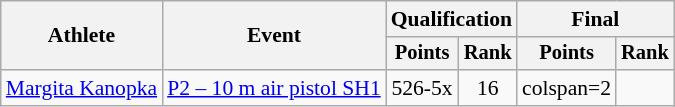<table class="wikitable" style="font-size:90%">
<tr>
<th rowspan="2">Athlete</th>
<th rowspan="2">Event</th>
<th colspan="2">Qualification</th>
<th colspan="2">Final</th>
</tr>
<tr style="font-size:95%">
<th>Points</th>
<th>Rank</th>
<th>Points</th>
<th>Rank</th>
</tr>
<tr align=center>
<td align=left><a href='#'>Margita Kanopka</a></td>
<td align=left><a href='#'>P2 – 10 m air pistol SH1</a></td>
<td>526-5x</td>
<td>16</td>
<td>colspan=2 </td>
</tr>
</table>
